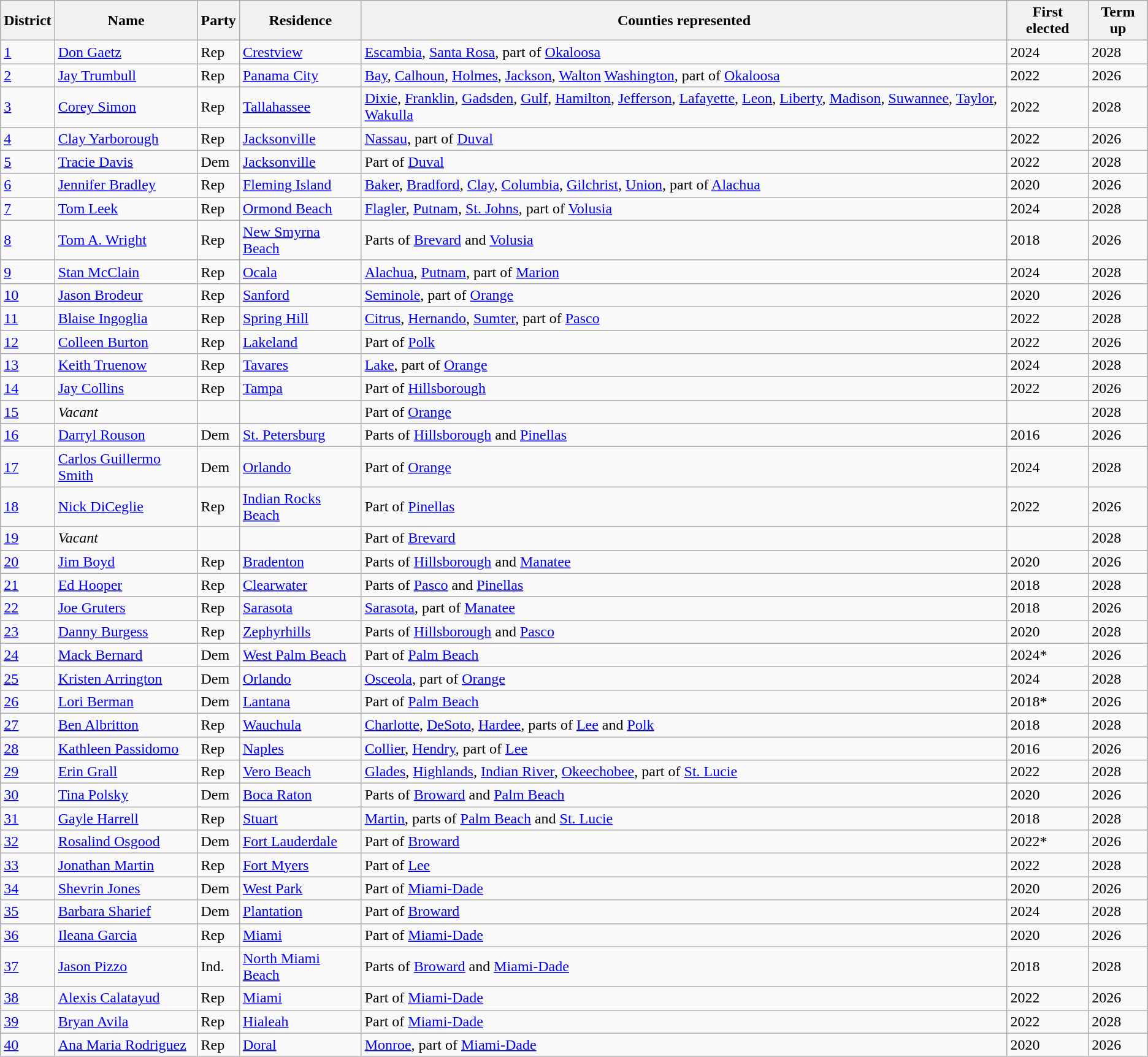<table class="sortable wikitable">
<tr>
<th>District</th>
<th>Name</th>
<th>Party</th>
<th>Residence</th>
<th>Counties represented</th>
<th>First elected</th>
<th>Term up</th>
</tr>
<tr>
<td><a href='#'>1</a></td>
<td><a href='#'>Don Gaetz</a></td>
<td>Rep</td>
<td><a href='#'>Crestview</a></td>
<td><a href='#'>Escambia</a>, <a href='#'>Santa Rosa</a>, part of <a href='#'>Okaloosa</a></td>
<td>2024</td>
<td>2028</td>
</tr>
<tr>
<td><a href='#'>2</a></td>
<td><a href='#'>Jay Trumbull</a></td>
<td>Rep</td>
<td><a href='#'>Panama City</a></td>
<td><a href='#'>Bay</a>, <a href='#'>Calhoun</a>, <a href='#'>Holmes</a>, <a href='#'>Jackson</a>, <a href='#'>Walton</a> <a href='#'>Washington</a>, part of <a href='#'>Okaloosa</a></td>
<td>2022</td>
<td>2026</td>
</tr>
<tr>
<td><a href='#'>3</a></td>
<td><a href='#'>Corey Simon</a></td>
<td>Rep</td>
<td><a href='#'>Tallahassee</a></td>
<td><a href='#'>Dixie</a>, <a href='#'>Franklin</a>, <a href='#'>Gadsden</a>, <a href='#'>Gulf</a>, <a href='#'>Hamilton</a>, <a href='#'>Jefferson</a>, <a href='#'>Lafayette</a>, <a href='#'>Leon</a>, <a href='#'>Liberty</a>, <a href='#'>Madison</a>, <a href='#'>Suwannee</a>, <a href='#'>Taylor</a>, <a href='#'>Wakulla</a></td>
<td>2022</td>
<td>2028</td>
</tr>
<tr>
<td><a href='#'>4</a></td>
<td><a href='#'>Clay Yarborough</a></td>
<td>Rep</td>
<td><a href='#'>Jacksonville</a></td>
<td><a href='#'>Nassau</a>, part of <a href='#'>Duval</a></td>
<td>2022</td>
<td>2026</td>
</tr>
<tr>
<td><a href='#'>5</a></td>
<td><a href='#'>Tracie Davis</a></td>
<td>Dem</td>
<td><a href='#'>Jacksonville</a></td>
<td>Part of <a href='#'>Duval</a></td>
<td>2022</td>
<td>2028</td>
</tr>
<tr>
<td><a href='#'>6</a></td>
<td><a href='#'>Jennifer Bradley</a></td>
<td>Rep</td>
<td><a href='#'>Fleming Island</a></td>
<td><a href='#'>Baker</a>, <a href='#'>Bradford</a>, <a href='#'>Clay</a>, <a href='#'>Columbia</a>, <a href='#'>Gilchrist</a>, <a href='#'>Union</a>, part of <a href='#'>Alachua</a></td>
<td>2020</td>
<td>2026</td>
</tr>
<tr>
<td><a href='#'>7</a></td>
<td><a href='#'>Tom Leek</a></td>
<td>Rep</td>
<td><a href='#'>Ormond Beach</a></td>
<td><a href='#'>Flagler</a>, <a href='#'>Putnam</a>, <a href='#'>St. Johns</a>, part of <a href='#'>Volusia</a></td>
<td>2024</td>
<td>2028</td>
</tr>
<tr>
<td><a href='#'>8</a></td>
<td><a href='#'>Tom A. Wright</a></td>
<td>Rep</td>
<td><a href='#'>New Smyrna Beach</a></td>
<td>Parts of <a href='#'>Brevard</a> and <a href='#'>Volusia</a></td>
<td>2018</td>
<td>2026</td>
</tr>
<tr>
<td><a href='#'>9</a></td>
<td><a href='#'>Stan McClain</a></td>
<td>Rep</td>
<td><a href='#'>Ocala</a></td>
<td><a href='#'>Alachua</a>, <a href='#'>Putnam</a>, part of <a href='#'>Marion</a></td>
<td>2024</td>
<td>2028</td>
</tr>
<tr>
<td><a href='#'>10</a></td>
<td><a href='#'>Jason Brodeur</a></td>
<td>Rep</td>
<td><a href='#'>Sanford</a></td>
<td><a href='#'>Seminole</a>, part of <a href='#'>Orange</a></td>
<td>2020</td>
<td>2026</td>
</tr>
<tr>
<td><a href='#'>11</a></td>
<td><a href='#'>Blaise Ingoglia</a></td>
<td>Rep</td>
<td><a href='#'>Spring Hill</a></td>
<td><a href='#'>Citrus</a>, <a href='#'>Hernando</a>, <a href='#'>Sumter</a>, part of <a href='#'>Pasco</a></td>
<td>2022</td>
<td>2028</td>
</tr>
<tr>
<td><a href='#'>12</a></td>
<td><a href='#'>Colleen Burton</a></td>
<td>Rep</td>
<td><a href='#'>Lakeland</a></td>
<td>Part of <a href='#'>Polk</a></td>
<td>2022</td>
<td>2026</td>
</tr>
<tr>
<td><a href='#'>13</a></td>
<td><a href='#'>Keith Truenow</a></td>
<td>Rep</td>
<td><a href='#'>Tavares</a></td>
<td><a href='#'>Lake</a>, part of <a href='#'>Orange</a></td>
<td>2024</td>
<td>2028</td>
</tr>
<tr>
<td><a href='#'>14</a></td>
<td><a href='#'>Jay Collins</a></td>
<td>Rep</td>
<td><a href='#'>Tampa</a></td>
<td>Part of <a href='#'>Hillsborough</a></td>
<td>2022</td>
<td>2026</td>
</tr>
<tr>
<td><a href='#'>15</a></td>
<td><em>Vacant</em></td>
<td></td>
<td></td>
<td>Part of <a href='#'>Orange</a></td>
<td></td>
<td>2028</td>
</tr>
<tr>
<td><a href='#'>16</a></td>
<td><a href='#'>Darryl Rouson</a></td>
<td>Dem</td>
<td><a href='#'>St. Petersburg</a></td>
<td>Parts of <a href='#'>Hillsborough</a> and <a href='#'>Pinellas</a></td>
<td>2016</td>
<td>2026</td>
</tr>
<tr>
<td><a href='#'>17</a></td>
<td><a href='#'>Carlos Guillermo Smith</a></td>
<td>Dem</td>
<td><a href='#'>Orlando</a></td>
<td>Part of <a href='#'>Orange</a></td>
<td>2024</td>
<td>2028</td>
</tr>
<tr>
<td><a href='#'>18</a></td>
<td><a href='#'>Nick DiCeglie</a></td>
<td>Rep</td>
<td><a href='#'>Indian Rocks Beach</a></td>
<td>Part of <a href='#'>Pinellas</a></td>
<td>2022</td>
<td>2026</td>
</tr>
<tr>
<td><a href='#'>19</a></td>
<td><em>Vacant</em></td>
<td></td>
<td></td>
<td>Part of <a href='#'>Brevard</a></td>
<td></td>
<td>2028</td>
</tr>
<tr>
<td><a href='#'>20</a></td>
<td><a href='#'>Jim Boyd</a></td>
<td>Rep</td>
<td><a href='#'>Bradenton</a></td>
<td>Parts of <a href='#'>Hillsborough</a> and <a href='#'>Manatee</a></td>
<td>2020</td>
<td>2026</td>
</tr>
<tr>
<td><a href='#'>21</a></td>
<td><a href='#'>Ed Hooper</a></td>
<td>Rep</td>
<td><a href='#'>Clearwater</a></td>
<td>Parts of <a href='#'>Pasco</a> and <a href='#'>Pinellas</a></td>
<td>2018</td>
<td>2028</td>
</tr>
<tr>
<td><a href='#'>22</a></td>
<td><a href='#'>Joe Gruters</a></td>
<td>Rep</td>
<td><a href='#'>Sarasota</a></td>
<td><a href='#'>Sarasota</a>, part of <a href='#'>Manatee</a></td>
<td>2018</td>
<td>2026</td>
</tr>
<tr>
<td><a href='#'>23</a></td>
<td><a href='#'>Danny Burgess</a></td>
<td>Rep</td>
<td><a href='#'>Zephyrhills</a></td>
<td>Parts of <a href='#'>Hillsborough</a> and <a href='#'>Pasco</a></td>
<td>2020</td>
<td>2028</td>
</tr>
<tr>
<td><a href='#'>24</a></td>
<td><a href='#'>Mack Bernard</a></td>
<td>Dem</td>
<td><a href='#'>West Palm Beach</a></td>
<td>Part of <a href='#'>Palm Beach</a></td>
<td>2024*</td>
<td>2026</td>
</tr>
<tr>
<td><a href='#'>25</a></td>
<td><a href='#'>Kristen Arrington</a></td>
<td>Dem</td>
<td><a href='#'>Orlando</a></td>
<td><a href='#'>Osceola</a>, part of <a href='#'>Orange</a></td>
<td>2024</td>
<td>2028</td>
</tr>
<tr>
<td><a href='#'>26</a></td>
<td><a href='#'>Lori Berman</a></td>
<td>Dem</td>
<td><a href='#'>Lantana</a></td>
<td>Part of <a href='#'>Palm Beach</a></td>
<td>2018*</td>
<td>2026</td>
</tr>
<tr>
<td><a href='#'>27</a></td>
<td><a href='#'>Ben Albritton</a></td>
<td>Rep</td>
<td><a href='#'>Wauchula</a></td>
<td><a href='#'>Charlotte</a>, <a href='#'>DeSoto</a>, <a href='#'>Hardee</a>, parts of <a href='#'>Lee</a> and <a href='#'>Polk</a></td>
<td>2018</td>
<td>2028</td>
</tr>
<tr>
<td><a href='#'>28</a></td>
<td><a href='#'>Kathleen Passidomo</a></td>
<td>Rep</td>
<td><a href='#'>Naples</a></td>
<td><a href='#'>Collier</a>, <a href='#'>Hendry</a>, part of <a href='#'>Lee</a></td>
<td>2016</td>
<td>2026</td>
</tr>
<tr>
<td><a href='#'>29</a></td>
<td><a href='#'>Erin Grall</a></td>
<td>Rep</td>
<td><a href='#'>Vero Beach</a></td>
<td><a href='#'>Glades</a>, <a href='#'>Highlands</a>, <a href='#'>Indian River</a>, <a href='#'>Okeechobee</a>, part of <a href='#'>St. Lucie</a></td>
<td>2022</td>
<td>2028</td>
</tr>
<tr>
<td><a href='#'>30</a></td>
<td><a href='#'>Tina Polsky</a></td>
<td>Dem</td>
<td><a href='#'>Boca Raton</a></td>
<td>Parts of <a href='#'>Broward</a> and <a href='#'>Palm Beach</a></td>
<td>2020</td>
<td>2026</td>
</tr>
<tr>
<td><a href='#'>31</a></td>
<td><a href='#'>Gayle Harrell</a></td>
<td>Rep</td>
<td><a href='#'>Stuart</a></td>
<td><a href='#'>Martin</a>, parts of <a href='#'>Palm Beach</a> and <a href='#'>St. Lucie</a></td>
<td>2018</td>
<td>2028</td>
</tr>
<tr>
<td><a href='#'>32</a></td>
<td><a href='#'>Rosalind Osgood</a></td>
<td>Dem</td>
<td><a href='#'>Fort Lauderdale</a></td>
<td>Part of <a href='#'>Broward</a></td>
<td>2022*</td>
<td>2026</td>
</tr>
<tr>
<td><a href='#'>33</a></td>
<td><a href='#'>Jonathan Martin</a></td>
<td>Rep</td>
<td><a href='#'>Fort Myers</a></td>
<td>Part of <a href='#'>Lee</a></td>
<td>2022</td>
<td>2028</td>
</tr>
<tr>
<td><a href='#'>34</a></td>
<td><a href='#'>Shevrin Jones</a></td>
<td>Dem</td>
<td><a href='#'>West Park</a></td>
<td>Part of <a href='#'>Miami-Dade</a></td>
<td>2020</td>
<td>2026</td>
</tr>
<tr>
<td><a href='#'>35</a></td>
<td><a href='#'>Barbara Sharief</a></td>
<td>Dem</td>
<td><a href='#'>Plantation</a></td>
<td>Part of <a href='#'>Broward</a></td>
<td>2024</td>
<td>2028</td>
</tr>
<tr>
<td><a href='#'>36</a></td>
<td><a href='#'>Ileana Garcia</a></td>
<td>Rep</td>
<td><a href='#'>Miami</a></td>
<td>Part of <a href='#'>Miami-Dade</a></td>
<td>2020</td>
<td>2026</td>
</tr>
<tr>
<td><a href='#'>37</a></td>
<td><a href='#'>Jason Pizzo</a></td>
<td>Ind.</td>
<td><a href='#'>North Miami Beach</a></td>
<td>Parts of <a href='#'>Broward</a> and <a href='#'>Miami-Dade</a></td>
<td>2018</td>
<td>2028</td>
</tr>
<tr>
<td><a href='#'>38</a></td>
<td><a href='#'>Alexis Calatayud</a></td>
<td>Rep</td>
<td><a href='#'>Miami</a></td>
<td>Part of <a href='#'>Miami-Dade</a></td>
<td>2022</td>
<td>2026</td>
</tr>
<tr>
<td><a href='#'>39</a></td>
<td><a href='#'>Bryan Avila</a></td>
<td>Rep</td>
<td><a href='#'>Hialeah</a></td>
<td>Part of <a href='#'>Miami-Dade</a></td>
<td>2022</td>
<td>2028</td>
</tr>
<tr>
<td><a href='#'>40</a></td>
<td><a href='#'>Ana Maria Rodriguez</a></td>
<td>Rep</td>
<td><a href='#'>Doral</a></td>
<td><a href='#'>Monroe</a>, part of <a href='#'>Miami-Dade</a></td>
<td>2020</td>
<td>2026</td>
</tr>
</table>
